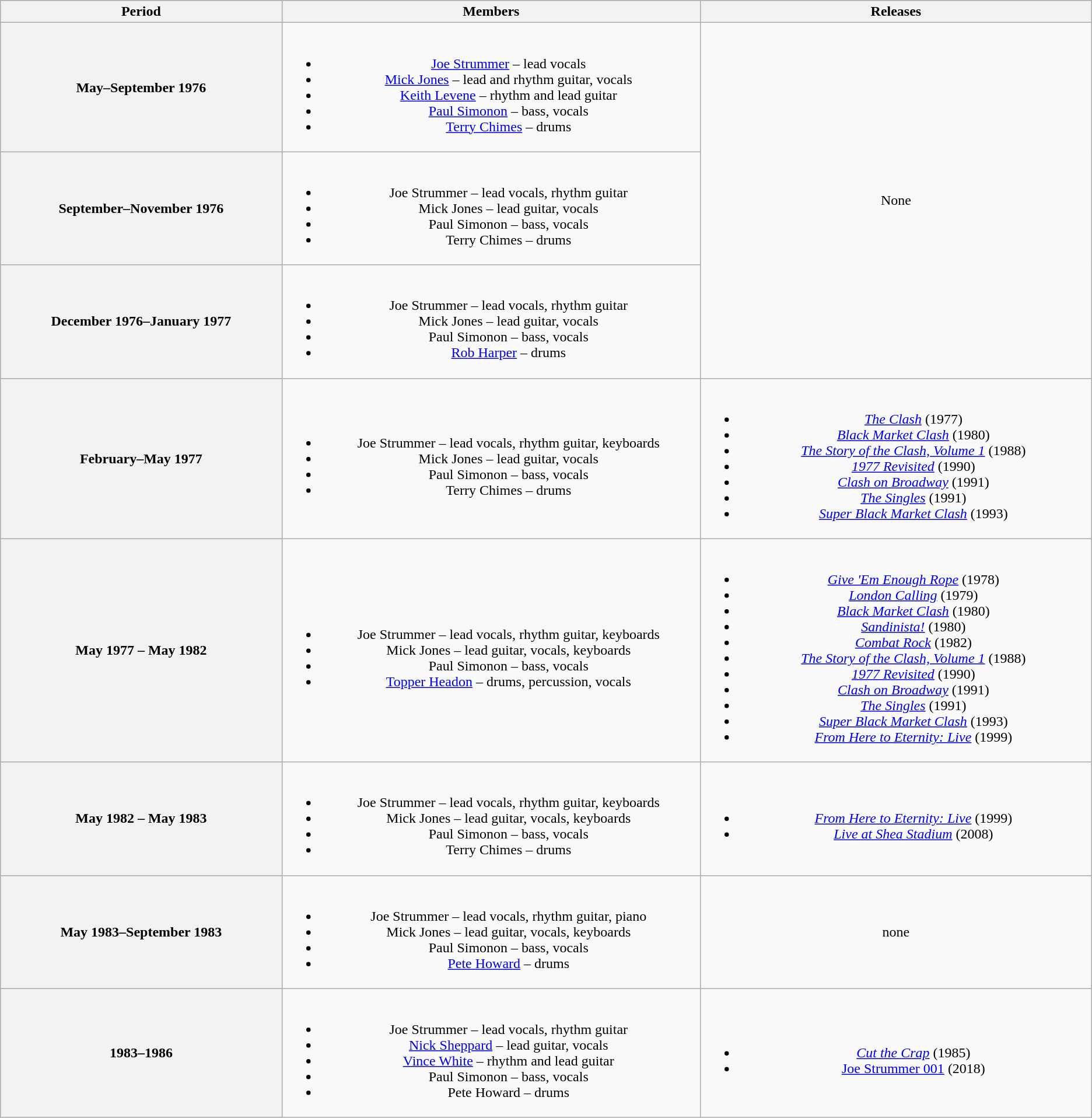<table class="wikitable plainrowheaders" style="text-align:center;">
<tr>
<th scope="col" style="width:20em;">Period</th>
<th scope="col" style="width:30em;">Members</th>
<th scope="col" style="width:28em;">Releases</th>
</tr>
<tr>
<th>May–September 1976</th>
<td><br><ul><li><a href='#'>Joe Strummer</a> – lead vocals</li><li><a href='#'>Mick Jones</a> – lead and rhythm guitar, vocals</li><li><a href='#'>Keith Levene</a> – rhythm and lead guitar</li><li><a href='#'>Paul Simonon</a> – bass, vocals</li><li><a href='#'>Terry Chimes</a> – drums</li></ul></td>
<td rowspan="3">None</td>
</tr>
<tr>
<th>September–November 1976</th>
<td><br><ul><li>Joe Strummer – lead vocals, rhythm guitar</li><li>Mick Jones – lead guitar, vocals</li><li>Paul Simonon – bass, vocals</li><li>Terry Chimes – drums</li></ul></td>
</tr>
<tr>
<th>December 1976–January 1977</th>
<td><br><ul><li>Joe Strummer – lead vocals, rhythm guitar</li><li>Mick Jones – lead guitar, vocals</li><li>Paul Simonon – bass, vocals</li><li><a href='#'>Rob Harper</a> – drums</li></ul></td>
</tr>
<tr>
<th>February–May 1977</th>
<td><br><ul><li>Joe Strummer – lead vocals, rhythm guitar, keyboards</li><li>Mick Jones – lead guitar, vocals</li><li>Paul Simonon – bass, vocals</li><li>Terry Chimes – drums</li></ul></td>
<td><br><ul><li><em><a href='#'>The Clash</a></em> (1977)</li><li><em><a href='#'>Black Market Clash</a></em> (1980)</li><li><em><a href='#'>The Story of the Clash, Volume 1</a></em> (1988)</li><li><em><a href='#'>1977 Revisited</a></em> (1990)</li><li><em><a href='#'>Clash on Broadway</a></em> (1991) </li><li><em><a href='#'>The Singles</a></em> (1991) </li><li><em><a href='#'>Super Black Market Clash</a></em> (1993) </li></ul></td>
</tr>
<tr>
<th>May 1977 – May 1982<br></th>
<td><br><ul><li>Joe Strummer – lead vocals, rhythm guitar, keyboards</li><li>Mick Jones – lead guitar, vocals, keyboards</li><li>Paul Simonon – bass, vocals</li><li><a href='#'>Topper Headon</a> – drums, percussion, vocals</li></ul></td>
<td><br><ul><li><em><a href='#'>Give 'Em Enough Rope</a></em> (1978)</li><li><em><a href='#'>London Calling</a></em> (1979)</li><li><em><a href='#'>Black Market Clash</a></em> (1980)</li><li><em><a href='#'>Sandinista!</a></em> (1980)</li><li><em><a href='#'>Combat Rock</a></em> (1982)</li><li><em><a href='#'>The Story of the Clash, Volume 1</a></em> (1988)</li><li><em><a href='#'>1977 Revisited</a></em> (1990) </li><li><em><a href='#'>Clash on Broadway</a></em> (1991)</li><li><em><a href='#'>The Singles</a></em> (1991) </li><li><em><a href='#'>Super Black Market Clash</a></em> (1993)</li><li><em><a href='#'>From Here to Eternity: Live</a></em> (1999) </li></ul></td>
</tr>
<tr>
<th>May 1982 – May 1983</th>
<td><br><ul><li>Joe Strummer – lead vocals, rhythm guitar, keyboards</li><li>Mick Jones – lead guitar, vocals, keyboards</li><li>Paul Simonon – bass, vocals</li><li>Terry Chimes – drums</li></ul></td>
<td><br><ul><li><em><a href='#'>From Here to Eternity: Live</a></em> (1999) </li><li><em><a href='#'>Live at Shea Stadium</a></em> (2008)</li></ul></td>
</tr>
<tr>
<th>May 1983–September 1983</th>
<td><br><ul><li>Joe Strummer – lead vocals, rhythm guitar, piano</li><li>Mick Jones – lead guitar, vocals, keyboards</li><li>Paul Simonon – bass, vocals</li><li><a href='#'>Pete Howard</a> – drums</li></ul></td>
<td>none </td>
</tr>
<tr>
<th>1983–1986</th>
<td><br><ul><li>Joe Strummer – lead vocals, rhythm guitar</li><li><a href='#'>Nick Sheppard</a> – lead guitar, vocals</li><li><a href='#'>Vince White</a> – rhythm and lead guitar</li><li>Paul Simonon – bass, vocals</li><li>Pete Howard – drums</li></ul></td>
<td><br><ul><li><em><a href='#'>Cut the Crap</a></em> (1985) </li><li><a href='#'>Joe Strummer 001</a> (2018) </li></ul></td>
</tr>
</table>
